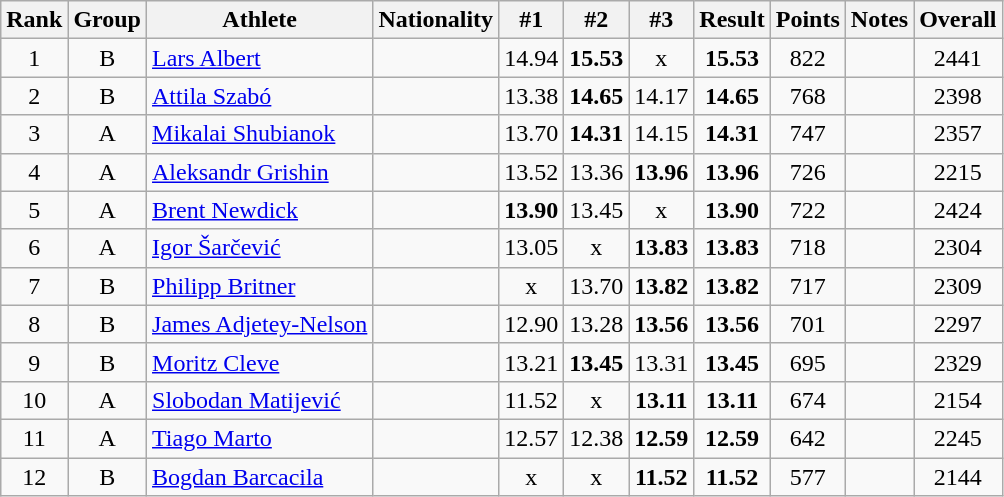<table class="wikitable sortable" style="text-align:center">
<tr>
<th>Rank</th>
<th>Group</th>
<th>Athlete</th>
<th>Nationality</th>
<th>#1</th>
<th>#2</th>
<th>#3</th>
<th>Result</th>
<th>Points</th>
<th>Notes</th>
<th>Overall</th>
</tr>
<tr>
<td>1</td>
<td>B</td>
<td align=left><a href='#'>Lars Albert</a></td>
<td align=left></td>
<td>14.94</td>
<td><strong>15.53</strong></td>
<td>x</td>
<td><strong>15.53</strong></td>
<td>822</td>
<td></td>
<td>2441</td>
</tr>
<tr>
<td>2</td>
<td>B</td>
<td align=left><a href='#'>Attila Szabó</a></td>
<td align=left></td>
<td>13.38</td>
<td><strong>14.65</strong></td>
<td>14.17</td>
<td><strong>14.65</strong></td>
<td>768</td>
<td></td>
<td>2398</td>
</tr>
<tr>
<td>3</td>
<td>A</td>
<td align=left><a href='#'>Mikalai Shubianok</a></td>
<td align=left></td>
<td>13.70</td>
<td><strong>14.31</strong></td>
<td>14.15</td>
<td><strong>14.31</strong></td>
<td>747</td>
<td></td>
<td>2357</td>
</tr>
<tr>
<td>4</td>
<td>A</td>
<td align=left><a href='#'>Aleksandr Grishin</a></td>
<td align=left></td>
<td>13.52</td>
<td>13.36</td>
<td><strong>13.96</strong></td>
<td><strong>13.96</strong></td>
<td>726</td>
<td></td>
<td>2215</td>
</tr>
<tr>
<td>5</td>
<td>A</td>
<td align=left><a href='#'>Brent Newdick</a></td>
<td align=left></td>
<td><strong>13.90</strong></td>
<td>13.45</td>
<td>x</td>
<td><strong>13.90</strong></td>
<td>722</td>
<td></td>
<td>2424</td>
</tr>
<tr>
<td>6</td>
<td>A</td>
<td align=left><a href='#'>Igor Šarčević</a></td>
<td align=left></td>
<td>13.05</td>
<td>x</td>
<td><strong>13.83</strong></td>
<td><strong>13.83</strong></td>
<td>718</td>
<td></td>
<td>2304</td>
</tr>
<tr>
<td>7</td>
<td>B</td>
<td align=left><a href='#'>Philipp Britner</a></td>
<td align=left></td>
<td>x</td>
<td>13.70</td>
<td><strong>13.82</strong></td>
<td><strong>13.82</strong></td>
<td>717</td>
<td></td>
<td>2309</td>
</tr>
<tr>
<td>8</td>
<td>B</td>
<td align=left><a href='#'>James Adjetey-Nelson</a></td>
<td align=left></td>
<td>12.90</td>
<td>13.28</td>
<td><strong>13.56</strong></td>
<td><strong>13.56</strong></td>
<td>701</td>
<td></td>
<td>2297</td>
</tr>
<tr>
<td>9</td>
<td>B</td>
<td align=left><a href='#'>Moritz Cleve</a></td>
<td align=left></td>
<td>13.21</td>
<td><strong>13.45</strong></td>
<td>13.31</td>
<td><strong>13.45</strong></td>
<td>695</td>
<td></td>
<td>2329</td>
</tr>
<tr>
<td>10</td>
<td>A</td>
<td align=left><a href='#'>Slobodan Matijević</a></td>
<td align=left></td>
<td>11.52</td>
<td>x</td>
<td><strong>13.11</strong></td>
<td><strong>13.11</strong></td>
<td>674</td>
<td></td>
<td>2154</td>
</tr>
<tr>
<td>11</td>
<td>A</td>
<td align=left><a href='#'>Tiago Marto</a></td>
<td align=left></td>
<td>12.57</td>
<td>12.38</td>
<td><strong>12.59</strong></td>
<td><strong>12.59</strong></td>
<td>642</td>
<td></td>
<td>2245</td>
</tr>
<tr>
<td>12</td>
<td>B</td>
<td align=left><a href='#'>Bogdan Barcacila</a></td>
<td align=left></td>
<td>x</td>
<td>x</td>
<td><strong>11.52</strong></td>
<td><strong>11.52</strong></td>
<td>577</td>
<td></td>
<td>2144</td>
</tr>
</table>
